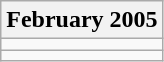<table class="wikitable">
<tr>
<th>February 2005</th>
</tr>
<tr>
<td></td>
</tr>
<tr>
<td></td>
</tr>
</table>
